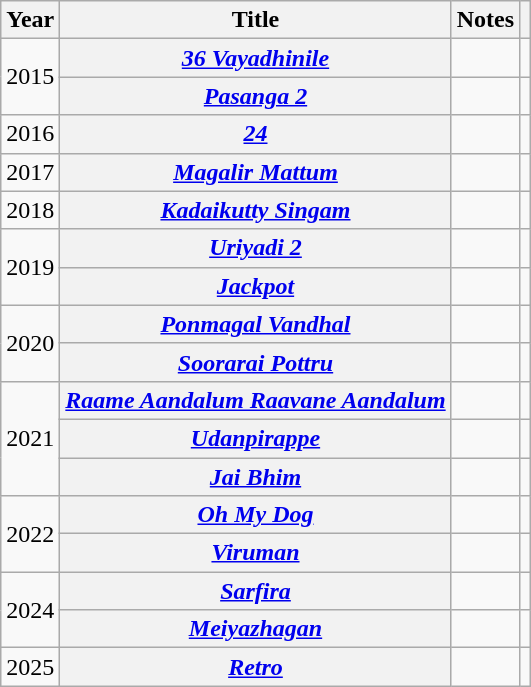<table class="wikitable plainrowheaders sortable" style="margin-right: 0;">
<tr>
<th scope="col">Year</th>
<th scope="col">Title</th>
<th scope="col" class="unsortable">Notes</th>
<th scope="col" class="unsortable"></th>
</tr>
<tr>
<td rowspan="2">2015</td>
<th scope="row"><em><a href='#'>36 Vayadhinile</a></em></th>
<td></td>
<td style="text-align:center;"></td>
</tr>
<tr>
<th scope="row"><em><a href='#'>Pasanga 2</a></em></th>
<td></td>
<td style="text-align:center;"></td>
</tr>
<tr>
<td>2016</td>
<th scope="row"><em><a href='#'>24</a></em></th>
<td></td>
<td style="text-align:center;"></td>
</tr>
<tr>
<td>2017</td>
<th scope="row"><em><a href='#'>Magalir Mattum</a></em></th>
<td></td>
<td style="text-align:center;"></td>
</tr>
<tr>
<td>2018</td>
<th scope="row"><em><a href='#'>Kadaikutty Singam</a></em></th>
<td></td>
<td style="text-align:center;"></td>
</tr>
<tr>
<td rowspan="2">2019</td>
<th scope="row"><em><a href='#'>Uriyadi 2</a></em></th>
<td></td>
<td style="text-align:center;"></td>
</tr>
<tr>
<th scope="row"><em><a href='#'>Jackpot</a></em></th>
<td></td>
<td style="text-align:center;"></td>
</tr>
<tr>
<td rowspan="2">2020</td>
<th scope="row"><em><a href='#'>Ponmagal Vandhal</a></em></th>
<td></td>
<td style="text-align:center;"></td>
</tr>
<tr>
<th scope="row"><em><a href='#'>Soorarai Pottru</a></em></th>
<td></td>
<td style="text-align:center;"></td>
</tr>
<tr>
<td rowspan="3">2021</td>
<th scope="row"><em><a href='#'>Raame Aandalum Raavane Aandalum</a></em></th>
<td></td>
<td style="text-align:center;"></td>
</tr>
<tr>
<th scope="row"><em><a href='#'>Udanpirappe</a></em></th>
<td></td>
<td style="text-align:center;"></td>
</tr>
<tr>
<th scope="row"><em><a href='#'>Jai Bhim</a></em></th>
<td></td>
<td style="text-align:center;"></td>
</tr>
<tr>
<td rowspan="2">2022</td>
<th scope="row"><em><a href='#'>Oh My Dog</a></em></th>
<td></td>
<td style="text-align:center;"></td>
</tr>
<tr>
<th scope="row"><em><a href='#'>Viruman</a></em></th>
<td></td>
<td style="text-align:center;"></td>
</tr>
<tr>
<td rowspan="2">2024</td>
<th scope="row"><em><a href='#'>Sarfira</a></em></th>
<td></td>
<td style="text-align:center;"></td>
</tr>
<tr>
<th scope= "row"><em><a href='#'>Meiyazhagan</a></em></th>
<td></td>
<td style="text-align:center;"></td>
</tr>
<tr>
<td>2025</td>
<th scope= "row"><em><a href='#'>Retro</a></em></th>
<td></td>
<td style="text-align:center;"></td>
</tr>
</table>
